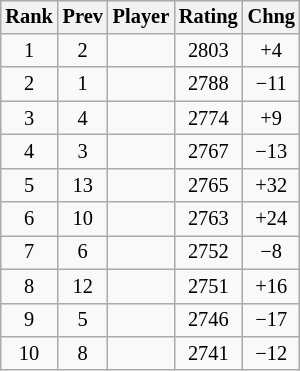<table class="wikitable" style="text-align:center; font-size:85%; margin-left: 1em; float: right;">
<tr>
<th>Rank</th>
<th>Prev</th>
<th>Player</th>
<th>Rating</th>
<th>Chng</th>
</tr>
<tr>
<td>1</td>
<td>2</td>
<td align=left></td>
<td>2803</td>
<td>+4</td>
</tr>
<tr>
<td>2</td>
<td>1</td>
<td align=left></td>
<td>2788</td>
<td>−11</td>
</tr>
<tr>
<td>3</td>
<td>4</td>
<td align=left></td>
<td>2774</td>
<td>+9</td>
</tr>
<tr>
<td>4</td>
<td>3</td>
<td align=left></td>
<td>2767</td>
<td>−13</td>
</tr>
<tr>
<td>5</td>
<td>13</td>
<td align=left></td>
<td>2765</td>
<td>+32</td>
</tr>
<tr>
<td>6</td>
<td>10</td>
<td align=left></td>
<td>2763</td>
<td>+24</td>
</tr>
<tr>
<td>7</td>
<td>6</td>
<td align=left></td>
<td>2752</td>
<td>−8</td>
</tr>
<tr>
<td>8</td>
<td>12</td>
<td align=left></td>
<td>2751</td>
<td>+16</td>
</tr>
<tr>
<td>9</td>
<td>5</td>
<td align=left></td>
<td>2746</td>
<td>−17</td>
</tr>
<tr>
<td>10</td>
<td>8</td>
<td align=left></td>
<td>2741</td>
<td>−12</td>
</tr>
</table>
